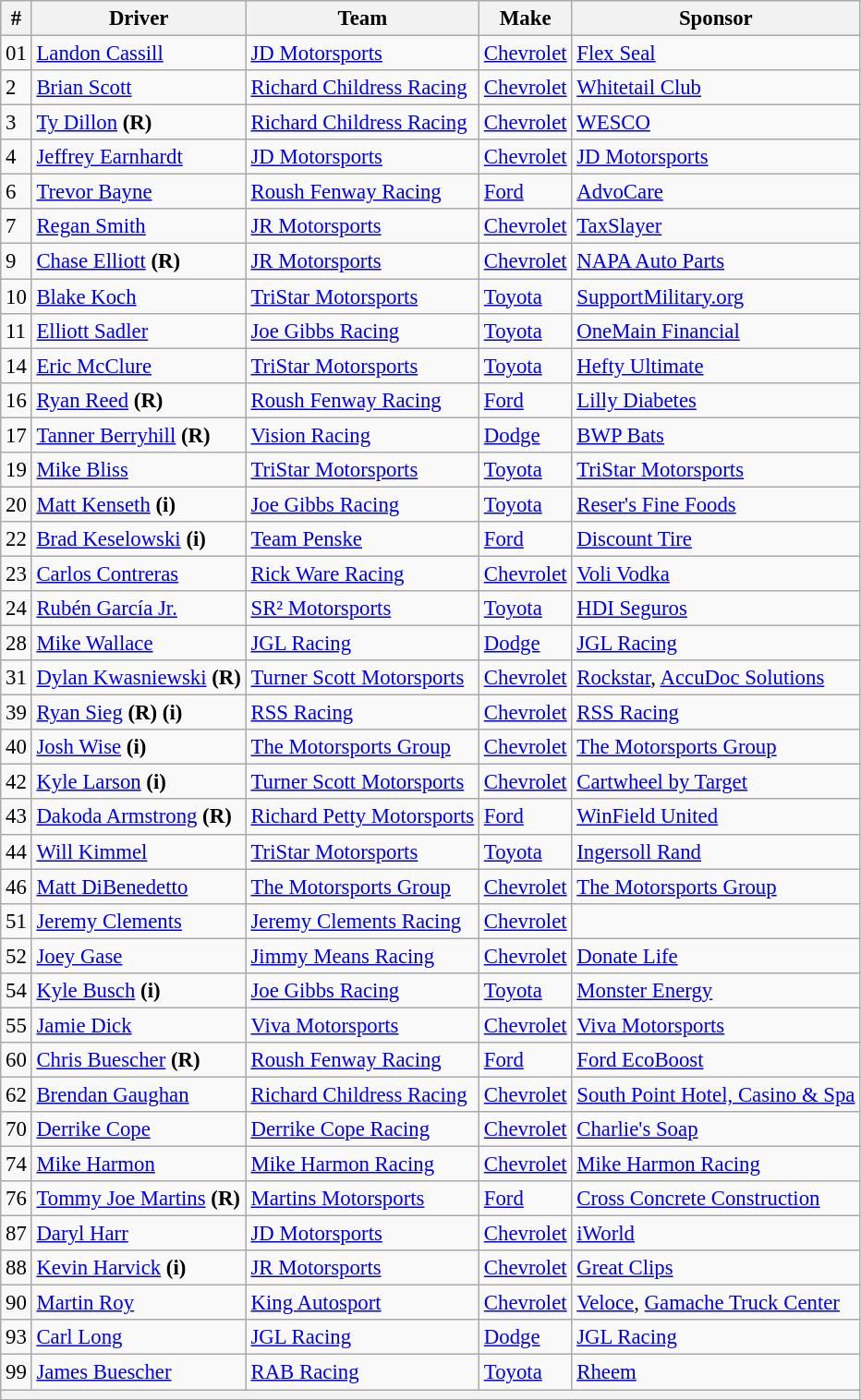<table class="wikitable" style="font-size:95%">
<tr>
<th>#</th>
<th>Driver</th>
<th>Team</th>
<th>Make</th>
<th>Sponsor</th>
</tr>
<tr>
<td>01</td>
<td><a href='#'>Landon Cassill</a></td>
<td><a href='#'>JD Motorsports</a></td>
<td><a href='#'>Chevrolet</a></td>
<td><a href='#'>Flex Seal</a></td>
</tr>
<tr>
<td>2</td>
<td><a href='#'>Brian Scott</a></td>
<td><a href='#'>Richard Childress Racing</a></td>
<td><a href='#'>Chevrolet</a></td>
<td><a href='#'>Whitetail Club</a></td>
</tr>
<tr>
<td>3</td>
<td><a href='#'>Ty Dillon</a> <strong>(R)</strong></td>
<td><a href='#'>Richard Childress Racing</a></td>
<td><a href='#'>Chevrolet</a></td>
<td><a href='#'>WESCO</a></td>
</tr>
<tr>
<td>4</td>
<td><a href='#'>Jeffrey Earnhardt</a></td>
<td><a href='#'>JD Motorsports</a></td>
<td><a href='#'>Chevrolet</a></td>
<td><a href='#'>JD Motorsports</a></td>
</tr>
<tr>
<td>6</td>
<td><a href='#'>Trevor Bayne</a></td>
<td><a href='#'>Roush Fenway Racing</a></td>
<td><a href='#'>Ford</a></td>
<td><a href='#'>AdvoCare</a></td>
</tr>
<tr>
<td>7</td>
<td><a href='#'>Regan Smith</a></td>
<td><a href='#'>JR Motorsports</a></td>
<td><a href='#'>Chevrolet</a></td>
<td><a href='#'>TaxSlayer</a></td>
</tr>
<tr>
<td>9</td>
<td><a href='#'>Chase Elliott</a> <strong>(R)</strong></td>
<td><a href='#'>JR Motorsports</a></td>
<td><a href='#'>Chevrolet</a></td>
<td><a href='#'>NAPA Auto Parts</a></td>
</tr>
<tr>
<td>10</td>
<td><a href='#'>Blake Koch</a></td>
<td><a href='#'>TriStar Motorsports</a></td>
<td><a href='#'>Toyota</a></td>
<td><a href='#'>SupportMilitary.org</a></td>
</tr>
<tr>
<td>11</td>
<td><a href='#'>Elliott Sadler</a></td>
<td><a href='#'>Joe Gibbs Racing</a></td>
<td><a href='#'>Toyota</a></td>
<td><a href='#'>OneMain Financial</a></td>
</tr>
<tr>
<td>14</td>
<td><a href='#'>Eric McClure</a></td>
<td><a href='#'>TriStar Motorsports</a></td>
<td><a href='#'>Toyota</a></td>
<td><a href='#'>Hefty Ultimate</a></td>
</tr>
<tr>
<td>16</td>
<td><a href='#'>Ryan Reed</a> <strong>(R)</strong></td>
<td><a href='#'>Roush Fenway Racing</a></td>
<td><a href='#'>Ford</a></td>
<td><a href='#'>Lilly Diabetes</a></td>
</tr>
<tr>
<td>17</td>
<td><a href='#'>Tanner Berryhill</a> <strong>(R)</strong></td>
<td><a href='#'>Vision Racing</a></td>
<td><a href='#'>Dodge</a></td>
<td><a href='#'>BWP Bats</a></td>
</tr>
<tr>
<td>19</td>
<td><a href='#'>Mike Bliss</a></td>
<td><a href='#'>TriStar Motorsports</a></td>
<td><a href='#'>Toyota</a></td>
<td><a href='#'>TriStar Motorsports</a></td>
</tr>
<tr>
<td>20</td>
<td><a href='#'>Matt Kenseth</a> <strong>(i)</strong></td>
<td><a href='#'>Joe Gibbs Racing</a></td>
<td><a href='#'>Toyota</a></td>
<td><a href='#'>Reser's Fine Foods</a></td>
</tr>
<tr>
<td>22</td>
<td><a href='#'>Brad Keselowski</a> <strong>(i)</strong></td>
<td><a href='#'>Team Penske</a></td>
<td><a href='#'>Ford</a></td>
<td><a href='#'>Discount Tire</a></td>
</tr>
<tr>
<td>23</td>
<td><a href='#'>Carlos Contreras</a></td>
<td><a href='#'>Rick Ware Racing</a></td>
<td><a href='#'>Chevrolet</a></td>
<td><a href='#'>Voli Vodka</a></td>
</tr>
<tr>
<td>24</td>
<td><a href='#'>Rubén García Jr.</a></td>
<td><a href='#'>SR² Motorsports</a></td>
<td><a href='#'>Toyota</a></td>
<td><a href='#'>HDI Seguros</a></td>
</tr>
<tr>
<td>28</td>
<td><a href='#'>Mike Wallace</a></td>
<td><a href='#'>JGL Racing</a></td>
<td><a href='#'>Dodge</a></td>
<td><a href='#'>JGL Racing</a></td>
</tr>
<tr>
<td>31</td>
<td><a href='#'>Dylan Kwasniewski</a> <strong>(R)</strong></td>
<td><a href='#'>Turner Scott Motorsports</a></td>
<td><a href='#'>Chevrolet</a></td>
<td><a href='#'>Rockstar</a>, <a href='#'>AccuDoc Solutions</a></td>
</tr>
<tr>
<td>39</td>
<td><a href='#'>Ryan Sieg</a> <strong>(R)</strong> <strong>(i)</strong></td>
<td><a href='#'>RSS Racing</a></td>
<td><a href='#'>Chevrolet</a></td>
<td><a href='#'>RSS Racing</a></td>
</tr>
<tr>
<td>40</td>
<td><a href='#'>Josh Wise</a> <strong>(i)</strong></td>
<td><a href='#'>The Motorsports Group</a></td>
<td><a href='#'>Chevrolet</a></td>
<td><a href='#'>The Motorsports Group</a></td>
</tr>
<tr>
<td>42</td>
<td><a href='#'>Kyle Larson</a> <strong>(i)</strong></td>
<td><a href='#'>Turner Scott Motorsports</a></td>
<td><a href='#'>Chevrolet</a></td>
<td><a href='#'>Cartwheel by Target</a></td>
</tr>
<tr>
<td>43</td>
<td><a href='#'>Dakoda Armstrong</a> <strong>(R)</strong></td>
<td><a href='#'>Richard Petty Motorsports</a></td>
<td><a href='#'>Ford</a></td>
<td><a href='#'>WinField United</a></td>
</tr>
<tr>
<td>44</td>
<td><a href='#'>Will Kimmel</a></td>
<td><a href='#'>TriStar Motorsports</a></td>
<td><a href='#'>Toyota</a></td>
<td><a href='#'>Ingersoll Rand</a></td>
</tr>
<tr>
<td>46</td>
<td><a href='#'>Matt DiBenedetto</a></td>
<td><a href='#'>The Motorsports Group</a></td>
<td><a href='#'>Chevrolet</a></td>
<td><a href='#'>The Motorsports Group</a></td>
</tr>
<tr>
<td>51</td>
<td><a href='#'>Jeremy Clements</a></td>
<td><a href='#'>Jeremy Clements Racing</a></td>
<td><a href='#'>Chevrolet</a></td>
<td></td>
</tr>
<tr>
<td>52</td>
<td><a href='#'>Joey Gase</a></td>
<td><a href='#'>Jimmy Means Racing</a></td>
<td><a href='#'>Chevrolet</a></td>
<td><a href='#'>Donate Life</a></td>
</tr>
<tr>
<td>54</td>
<td><a href='#'>Kyle Busch</a> <strong>(i)</strong></td>
<td><a href='#'>Joe Gibbs Racing</a></td>
<td><a href='#'>Toyota</a></td>
<td><a href='#'>Monster Energy</a></td>
</tr>
<tr>
<td>55</td>
<td><a href='#'>Jamie Dick</a></td>
<td><a href='#'>Viva Motorsports</a></td>
<td><a href='#'>Chevrolet</a></td>
<td><a href='#'>Viva Motorsports</a></td>
</tr>
<tr>
<td>60</td>
<td><a href='#'>Chris Buescher</a> <strong>(R)</strong></td>
<td><a href='#'>Roush Fenway Racing</a></td>
<td><a href='#'>Ford</a></td>
<td><a href='#'>Ford EcoBoost</a></td>
</tr>
<tr>
<td>62</td>
<td><a href='#'>Brendan Gaughan</a></td>
<td><a href='#'>Richard Childress Racing</a></td>
<td><a href='#'>Chevrolet</a></td>
<td><a href='#'>South Point Hotel, Casino & Spa</a></td>
</tr>
<tr>
<td>70</td>
<td><a href='#'>Derrike Cope</a></td>
<td><a href='#'>Derrike Cope Racing</a></td>
<td><a href='#'>Chevrolet</a></td>
<td><a href='#'>Charlie's Soap</a></td>
</tr>
<tr>
<td>74</td>
<td><a href='#'>Mike Harmon</a></td>
<td><a href='#'>Mike Harmon Racing</a></td>
<td><a href='#'>Chevrolet</a></td>
<td><a href='#'>Mike Harmon Racing</a></td>
</tr>
<tr>
<td>76</td>
<td><a href='#'>Tommy Joe Martins</a> <strong>(R)</strong></td>
<td><a href='#'>Martins Motorsports</a></td>
<td><a href='#'>Ford</a></td>
<td><a href='#'>Cross Concrete Construction</a></td>
</tr>
<tr>
<td>87</td>
<td><a href='#'>Daryl Harr</a></td>
<td><a href='#'>JD Motorsports</a></td>
<td><a href='#'>Chevrolet</a></td>
<td><a href='#'>iWorld</a></td>
</tr>
<tr>
<td>88</td>
<td><a href='#'>Kevin Harvick</a> <strong>(i)</strong></td>
<td><a href='#'>JR Motorsports</a></td>
<td><a href='#'>Chevrolet</a></td>
<td><a href='#'>Great Clips</a></td>
</tr>
<tr>
<td>90</td>
<td><a href='#'>Martin Roy</a></td>
<td><a href='#'>King Autosport</a></td>
<td><a href='#'>Chevrolet</a></td>
<td><a href='#'>Veloce</a>, <a href='#'>Gamache Truck Center</a></td>
</tr>
<tr>
<td>93</td>
<td><a href='#'>Carl Long</a></td>
<td><a href='#'>JGL Racing</a></td>
<td><a href='#'>Dodge</a></td>
<td><a href='#'>JGL Racing</a></td>
</tr>
<tr>
<td>99</td>
<td><a href='#'>James Buescher</a></td>
<td><a href='#'>RAB Racing</a></td>
<td><a href='#'>Toyota</a></td>
<td><a href='#'>Rheem</a></td>
</tr>
<tr>
<th colspan="5"></th>
</tr>
</table>
